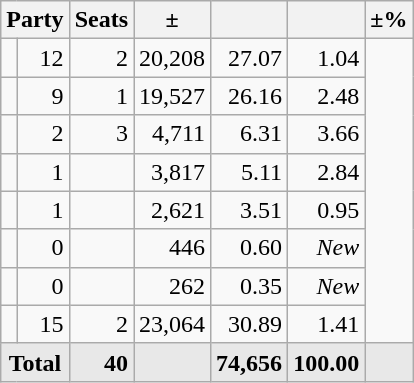<table class=wikitable>
<tr>
<th colspan=2 align=center>Party</th>
<th>Seats</th>
<th>±</th>
<th></th>
<th></th>
<th>±%</th>
</tr>
<tr>
<td></td>
<td align=right>12</td>
<td align=right>2</td>
<td align=right>20,208</td>
<td align=right>27.07</td>
<td align=right>1.04</td>
</tr>
<tr>
<td></td>
<td align=right>9</td>
<td align=right>1</td>
<td align=right>19,527</td>
<td align=right>26.16</td>
<td align=right>2.48</td>
</tr>
<tr>
<td></td>
<td align=right>2</td>
<td align=right>3</td>
<td align=right>4,711</td>
<td align=right>6.31</td>
<td align=right>3.66</td>
</tr>
<tr>
<td></td>
<td align=right>1</td>
<td align=right></td>
<td align=right>3,817</td>
<td align=right>5.11</td>
<td align=right>2.84</td>
</tr>
<tr>
<td></td>
<td align=right>1</td>
<td align=right></td>
<td align=right>2,621</td>
<td align=right>3.51</td>
<td align=right>0.95</td>
</tr>
<tr>
<td></td>
<td align=right>0</td>
<td align=right></td>
<td align=right>446</td>
<td align=right>0.60</td>
<td align=right><em>New</em></td>
</tr>
<tr>
<td></td>
<td align=right>0</td>
<td align=right></td>
<td align=right>262</td>
<td align=right>0.35</td>
<td align=right><em>New</em></td>
</tr>
<tr>
<td></td>
<td align=right>15</td>
<td align=right>2</td>
<td align=right>23,064</td>
<td align=right>30.89</td>
<td align=right>1.41</td>
</tr>
<tr style="font-weight:bold; background:rgb(232,232,232);">
<td colspan=2 align=center>Total</td>
<td align=right>40</td>
<td align=right></td>
<td align=right>74,656</td>
<td align=center>100.00</td>
<td align=right></td>
</tr>
</table>
